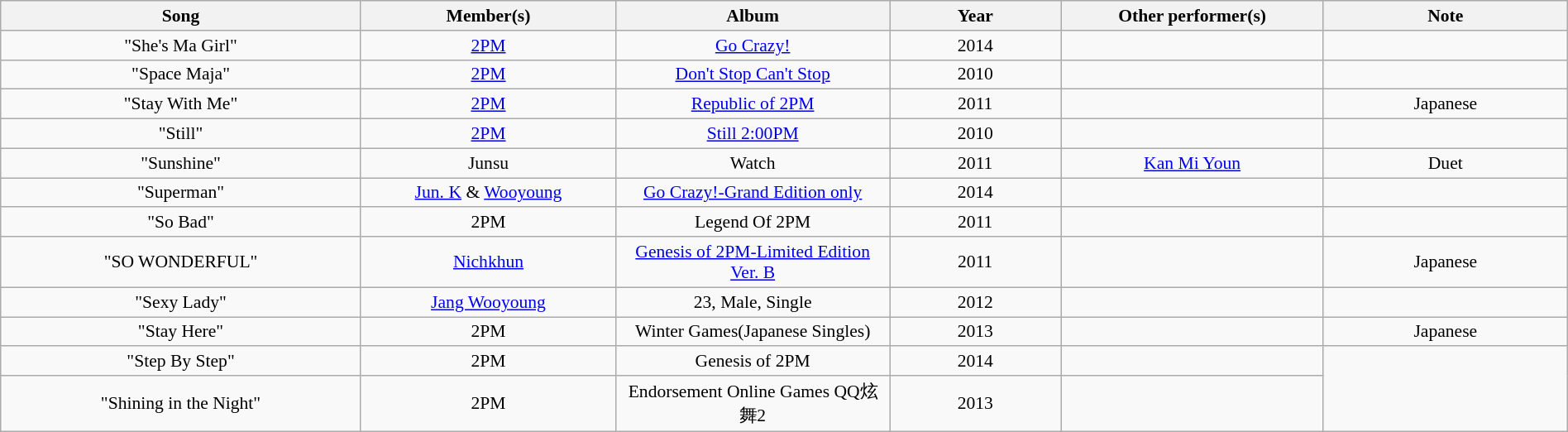<table class="wikitable" style="margin:0.5em auto; clear:both; font-size:.9em; text-align:center; width:100%">
<tr>
<th width="500">Song</th>
<th width="350">Member(s)</th>
<th width="350">Album</th>
<th width="250">Year</th>
<th width="350">Other performer(s)</th>
<th width="350">Note</th>
</tr>
<tr>
<td>"She's Ma Girl"</td>
<td><a href='#'>2PM</a></td>
<td><a href='#'>Go Crazy!</a></td>
<td>2014</td>
<td></td>
<td></td>
</tr>
<tr>
<td>"Space Maja" </td>
<td><a href='#'>2PM</a></td>
<td><a href='#'>Don't Stop Can't Stop</a></td>
<td>2010</td>
<td></td>
<td></td>
</tr>
<tr>
<td>"Stay With Me"</td>
<td><a href='#'>2PM</a></td>
<td><a href='#'>Republic of 2PM</a></td>
<td>2011</td>
<td></td>
<td>Japanese</td>
</tr>
<tr>
<td>"Still"</td>
<td><a href='#'>2PM</a></td>
<td><a href='#'>Still 2:00PM</a></td>
<td>2010</td>
<td></td>
<td></td>
</tr>
<tr>
<td>"Sunshine"</td>
<td>Junsu</td>
<td>Watch</td>
<td>2011</td>
<td><a href='#'>Kan Mi Youn</a></td>
<td>Duet</td>
</tr>
<tr>
<td>"Superman"</td>
<td><a href='#'>Jun. K</a> & <a href='#'>Wooyoung</a></td>
<td><a href='#'>Go Crazy!-Grand Edition only</a></td>
<td>2014</td>
<td></td>
<td></td>
</tr>
<tr>
<td>"So Bad"</td>
<td>2PM</td>
<td>Legend Of 2PM</td>
<td>2011</td>
<td></td>
<td></td>
</tr>
<tr>
<td>"SO WONDERFUL"</td>
<td><a href='#'>Nichkhun</a></td>
<td><a href='#'>Genesis of 2PM-Limited Edition Ver. B</a></td>
<td>2011</td>
<td></td>
<td>Japanese</td>
</tr>
<tr>
<td>"Sexy Lady"</td>
<td><a href='#'>Jang Wooyoung</a></td>
<td>23, Male, Single</td>
<td>2012</td>
<td></td>
<td></td>
</tr>
<tr>
<td>"Stay Here"</td>
<td>2PM</td>
<td>Winter Games(Japanese Singles)</td>
<td>2013</td>
<td></td>
<td>Japanese</td>
</tr>
<tr>
<td>"Step By Step"</td>
<td>2PM</td>
<td>Genesis of 2PM</td>
<td>2014</td>
<td></td>
</tr>
<tr>
<td>"Shining in the Night"</td>
<td>2PM</td>
<td>Endorsement Online Games QQ炫舞2</td>
<td>2013</td>
<td></td>
</tr>
</table>
